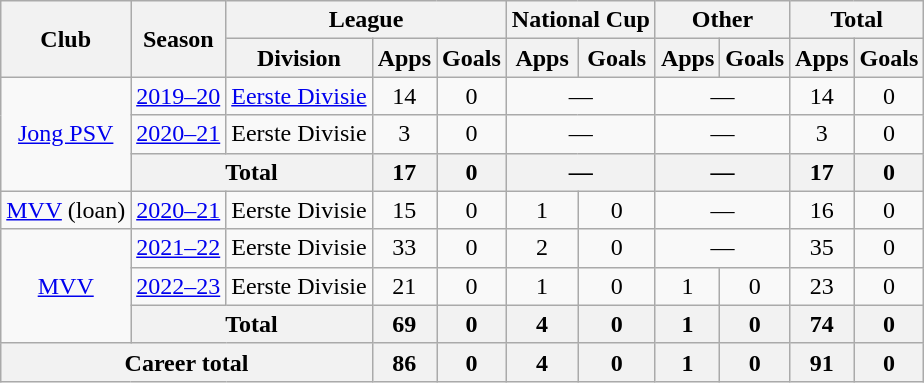<table class="wikitable" style="text-align:center">
<tr>
<th rowspan="2">Club</th>
<th rowspan="2">Season</th>
<th colspan="3">League</th>
<th colspan="2">National Cup</th>
<th colspan="2">Other</th>
<th colspan="2">Total</th>
</tr>
<tr>
<th>Division</th>
<th>Apps</th>
<th>Goals</th>
<th>Apps</th>
<th>Goals</th>
<th>Apps</th>
<th>Goals</th>
<th>Apps</th>
<th>Goals</th>
</tr>
<tr>
<td rowspan="3"><a href='#'>Jong PSV</a></td>
<td><a href='#'>2019–20</a></td>
<td><a href='#'>Eerste Divisie</a></td>
<td>14</td>
<td>0</td>
<td colspan="2">—</td>
<td colspan="2">—</td>
<td>14</td>
<td>0</td>
</tr>
<tr>
<td><a href='#'>2020–21</a></td>
<td>Eerste Divisie</td>
<td>3</td>
<td>0</td>
<td colspan="2">—</td>
<td colspan="2">—</td>
<td>3</td>
<td>0</td>
</tr>
<tr>
<th colspan="2">Total</th>
<th>17</th>
<th>0</th>
<th colspan="2">—</th>
<th colspan="2">—</th>
<th>17</th>
<th>0</th>
</tr>
<tr>
<td><a href='#'>MVV</a> (loan)</td>
<td><a href='#'>2020–21</a></td>
<td>Eerste Divisie</td>
<td>15</td>
<td>0</td>
<td>1</td>
<td>0</td>
<td colspan="2">—</td>
<td>16</td>
<td>0</td>
</tr>
<tr>
<td rowspan="3"><a href='#'>MVV</a></td>
<td><a href='#'>2021–22</a></td>
<td>Eerste Divisie</td>
<td>33</td>
<td>0</td>
<td>2</td>
<td>0</td>
<td colspan="2">—</td>
<td>35</td>
<td>0</td>
</tr>
<tr>
<td><a href='#'>2022–23</a></td>
<td>Eerste Divisie</td>
<td>21</td>
<td>0</td>
<td>1</td>
<td>0</td>
<td>1</td>
<td>0</td>
<td>23</td>
<td>0</td>
</tr>
<tr>
<th colspan="2">Total</th>
<th>69</th>
<th>0</th>
<th>4</th>
<th>0</th>
<th>1</th>
<th>0</th>
<th>74</th>
<th>0</th>
</tr>
<tr>
<th colspan="3">Career total</th>
<th>86</th>
<th>0</th>
<th>4</th>
<th>0</th>
<th>1</th>
<th>0</th>
<th>91</th>
<th>0</th>
</tr>
</table>
